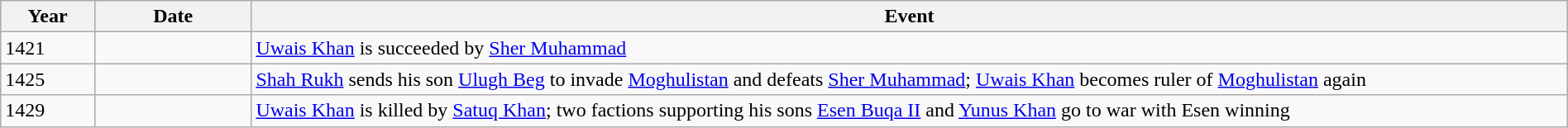<table class="wikitable" width="100%">
<tr>
<th style="width:6%">Year</th>
<th style="width:10%">Date</th>
<th>Event</th>
</tr>
<tr>
<td>1421</td>
<td></td>
<td><a href='#'>Uwais Khan</a> is succeeded by <a href='#'>Sher Muhammad</a></td>
</tr>
<tr>
<td>1425</td>
<td></td>
<td><a href='#'>Shah Rukh</a> sends his son <a href='#'>Ulugh Beg</a> to invade <a href='#'>Moghulistan</a> and defeats <a href='#'>Sher Muhammad</a>; <a href='#'>Uwais Khan</a> becomes ruler of <a href='#'>Moghulistan</a> again</td>
</tr>
<tr>
<td>1429</td>
<td></td>
<td><a href='#'>Uwais Khan</a> is killed by <a href='#'>Satuq Khan</a>; two factions supporting his sons <a href='#'>Esen Buqa II</a> and <a href='#'>Yunus Khan</a> go to war with Esen winning</td>
</tr>
</table>
